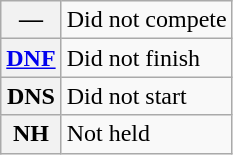<table class="wikitable">
<tr>
<th scope="row">—</th>
<td>Did not compete</td>
</tr>
<tr>
<th scope="row"><a href='#'>DNF</a></th>
<td>Did not finish</td>
</tr>
<tr>
<th scope="row">DNS</th>
<td>Did not start</td>
</tr>
<tr>
<th scope="row">NH</th>
<td>Not held</td>
</tr>
</table>
